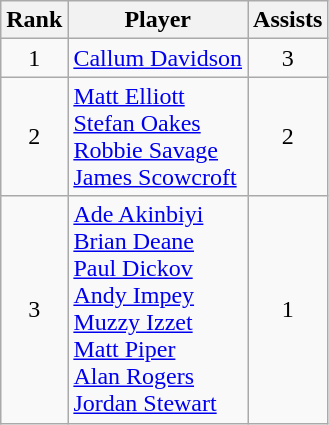<table class="wikitable" style="text-align:center">
<tr>
<th>Rank</th>
<th>Player</th>
<th>Assists</th>
</tr>
<tr>
<td>1</td>
<td align="left"> <a href='#'>Callum Davidson</a></td>
<td>3</td>
</tr>
<tr>
<td>2</td>
<td align="left"> <a href='#'>Matt Elliott</a><br> <a href='#'>Stefan Oakes</a><br> <a href='#'>Robbie Savage</a><br> <a href='#'>James Scowcroft</a></td>
<td>2</td>
</tr>
<tr>
<td>3</td>
<td align="left"> <a href='#'>Ade Akinbiyi</a><br> <a href='#'>Brian Deane</a><br> <a href='#'>Paul Dickov</a><br> <a href='#'>Andy Impey</a><br> <a href='#'>Muzzy Izzet</a><br> <a href='#'>Matt Piper</a><br> <a href='#'>Alan Rogers</a><br> <a href='#'>Jordan Stewart</a></td>
<td>1</td>
</tr>
</table>
